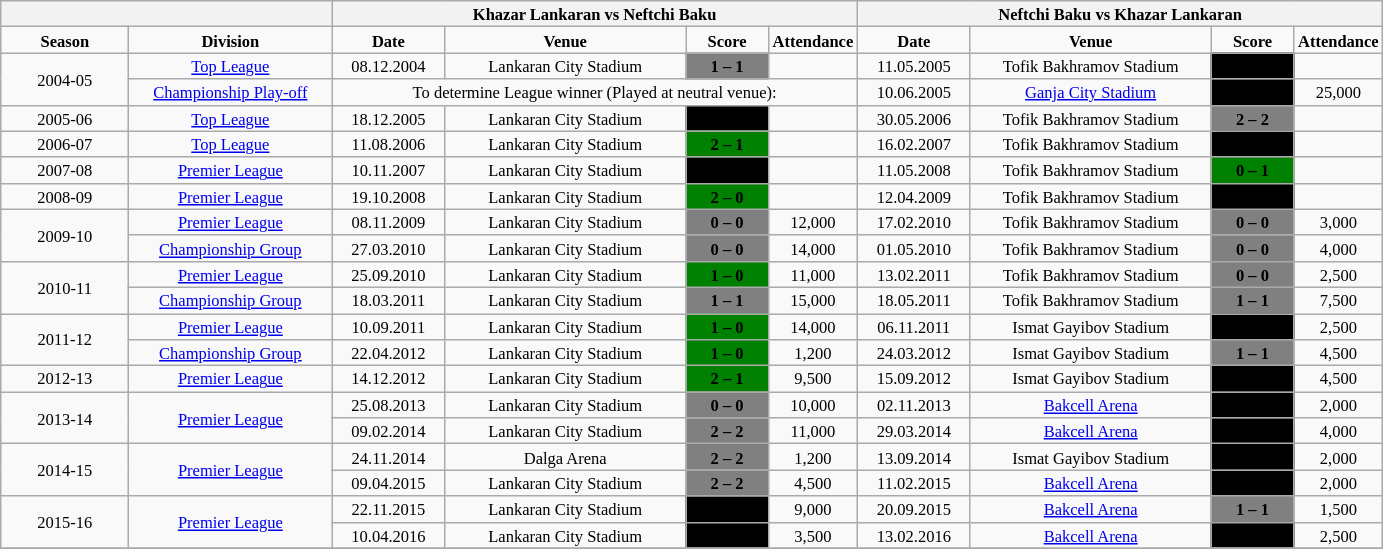<table class="wikitable" style="text-align: center; font-size: 11px">
<tr bgcolor=#f5f5f5>
<th colspan=2></th>
<th colspan=4>Khazar Lankaran vs Neftchi Baku</th>
<th colspan=4>Neftchi Baku  vs  Khazar Lankaran</th>
</tr>
<tr>
<td width="80"><strong>Season</strong></td>
<td width="130"><strong>Division</strong></td>
<td width="70"><strong>Date</strong></td>
<td width="155"><strong>Venue</strong></td>
<td width="50"><strong>Score</strong></td>
<td width="40"><strong>Attendance</strong></td>
<td width="70"><strong>Date</strong></td>
<td width="155"><strong>Venue</strong></td>
<td width="50"><strong>Score</strong></td>
<td width="40"><strong>Attendance</strong></td>
</tr>
<tr>
<td rowspan="2">2004-05</td>
<td rowspan="1"><a href='#'>Top League</a></td>
<td>08.12.2004</td>
<td>Lankaran City Stadium</td>
<td bgcolor=grey><span><strong>1 – 1</strong></span></td>
<td></td>
<td>11.05.2005</td>
<td>Tofik Bakhramov Stadium</td>
<td bgcolor=black><span><strong>2 – 1</strong></span></td>
<td></td>
</tr>
<tr>
<td rowspan="1"><a href='#'>Championship Play-off</a></td>
<td colspan="4">To determine League winner (Played at neutral venue):</td>
<td>10.06.2005</td>
<td><a href='#'>Ganja City Stadium</a></td>
<td bgcolor=black><span><strong>2 – 1</strong></span></td>
<td>25,000</td>
</tr>
<tr>
<td rowspan="1">2005-06</td>
<td rowspan="1"><a href='#'>Top League</a></td>
<td>18.12.2005</td>
<td>Lankaran City Stadium</td>
<td bgcolor=black><span><strong>0 – 1</strong></span></td>
<td></td>
<td>30.05.2006</td>
<td>Tofik Bakhramov Stadium</td>
<td bgcolor=grey><span><strong>2 – 2</strong></span></td>
<td></td>
</tr>
<tr>
<td rowspan="1">2006-07</td>
<td rowspan="1"><a href='#'>Top League</a></td>
<td>11.08.2006</td>
<td>Lankaran City Stadium</td>
<td bgcolor=green><span><strong>2 – 1</strong></span></td>
<td></td>
<td>16.02.2007</td>
<td>Tofik Bakhramov Stadium</td>
<td bgcolor=black><span><strong>1 – 0</strong></span></td>
<td></td>
</tr>
<tr>
<td rowspan="1">2007-08</td>
<td rowspan="1"><a href='#'>Premier League</a></td>
<td>10.11.2007</td>
<td>Lankaran City Stadium</td>
<td bgcolor=black><span><strong>0 – 1</strong></span></td>
<td></td>
<td>11.05.2008</td>
<td>Tofik Bakhramov Stadium</td>
<td bgcolor=green><span><strong>0 – 1</strong></span></td>
<td></td>
</tr>
<tr>
<td rowspan="1">2008-09</td>
<td rowspan="1"><a href='#'>Premier League</a></td>
<td>19.10.2008</td>
<td>Lankaran City Stadium</td>
<td bgcolor=green><span><strong>2 – 0</strong></span></td>
<td></td>
<td>12.04.2009</td>
<td>Tofik Bakhramov Stadium</td>
<td bgcolor=black><span><strong>2 – 1</strong></span></td>
<td></td>
</tr>
<tr>
<td rowspan="2">2009-10</td>
<td rowspan="1"><a href='#'>Premier League</a></td>
<td>08.11.2009</td>
<td>Lankaran City Stadium</td>
<td bgcolor=grey><span><strong>0 – 0</strong></span></td>
<td>12,000</td>
<td>17.02.2010</td>
<td>Tofik Bakhramov Stadium</td>
<td bgcolor=grey><span><strong>0 – 0</strong></span></td>
<td>3,000</td>
</tr>
<tr>
<td rowspan="1"><a href='#'>Championship Group</a></td>
<td>27.03.2010</td>
<td>Lankaran City Stadium</td>
<td bgcolor=grey><span><strong>0 – 0</strong></span></td>
<td>14,000</td>
<td>01.05.2010</td>
<td>Tofik Bakhramov Stadium</td>
<td bgcolor=grey><span><strong>0 – 0</strong></span></td>
<td>4,000</td>
</tr>
<tr>
<td rowspan="2">2010-11</td>
<td rowspan="1"><a href='#'>Premier League</a></td>
<td>25.09.2010</td>
<td>Lankaran City Stadium</td>
<td bgcolor=green><span><strong>1 – 0</strong></span></td>
<td>11,000</td>
<td>13.02.2011</td>
<td>Tofik Bakhramov Stadium</td>
<td bgcolor=grey><span><strong>0 – 0</strong></span></td>
<td>2,500</td>
</tr>
<tr>
<td rowspan="1"><a href='#'>Championship Group</a></td>
<td>18.03.2011</td>
<td>Lankaran City Stadium</td>
<td bgcolor=grey><span><strong>1 – 1</strong></span></td>
<td>15,000</td>
<td>18.05.2011</td>
<td>Tofik Bakhramov Stadium</td>
<td bgcolor=grey><span><strong>1 – 1</strong></span></td>
<td>7,500</td>
</tr>
<tr>
<td rowspan="2">2011-12</td>
<td rowspan="1"><a href='#'>Premier League</a></td>
<td>10.09.2011</td>
<td>Lankaran City Stadium</td>
<td bgcolor=green><span><strong>1 – 0</strong></span></td>
<td>14,000</td>
<td>06.11.2011</td>
<td>Ismat Gayibov Stadium</td>
<td bgcolor=black><span><strong>5 – 0</strong></span></td>
<td>2,500</td>
</tr>
<tr>
<td rowspan="1"><a href='#'>Championship Group</a></td>
<td>22.04.2012</td>
<td>Lankaran City Stadium</td>
<td bgcolor=green><span><strong>1 – 0</strong></span></td>
<td>1,200</td>
<td>24.03.2012</td>
<td>Ismat Gayibov Stadium</td>
<td bgcolor=grey><span><strong>1 – 1</strong></span></td>
<td>4,500</td>
</tr>
<tr>
<td rowspan="1">2012-13</td>
<td rowspan="1"><a href='#'>Premier League</a></td>
<td>14.12.2012</td>
<td>Lankaran City Stadium</td>
<td bgcolor=green><span><strong>2 – 1</strong></span></td>
<td>9,500</td>
<td>15.09.2012</td>
<td>Ismat Gayibov Stadium</td>
<td bgcolor=black><span><strong>2 – 1</strong></span></td>
<td>4,500</td>
</tr>
<tr>
<td rowspan="2">2013-14</td>
<td rowspan="2"><a href='#'>Premier League</a></td>
<td>25.08.2013</td>
<td>Lankaran City Stadium</td>
<td bgcolor=808080><span><strong>0 – 0</strong></span></td>
<td>10,000</td>
<td>02.11.2013</td>
<td><a href='#'>Bakcell Arena</a></td>
<td bgcolor=black><span><strong>4 – 1</strong></span></td>
<td>2,000</td>
</tr>
<tr>
<td>09.02.2014</td>
<td>Lankaran City Stadium</td>
<td bgcolor=808080><span><strong>2 – 2</strong></span></td>
<td>11,000</td>
<td>29.03.2014</td>
<td><a href='#'>Bakcell Arena</a></td>
<td bgcolor=black><span><strong>1 – 0</strong></span></td>
<td>4,000</td>
</tr>
<tr>
<td rowspan="2">2014-15</td>
<td rowspan="2"><a href='#'>Premier League</a></td>
<td>24.11.2014</td>
<td>Dalga Arena</td>
<td bgcolor=808080><span><strong>2 – 2</strong></span></td>
<td>1,200</td>
<td>13.09.2014</td>
<td>Ismat Gayibov Stadium</td>
<td bgcolor=black><span><strong>1 – 0</strong></span></td>
<td>2,000</td>
</tr>
<tr>
<td>09.04.2015</td>
<td>Lankaran City Stadium</td>
<td bgcolor=808080><span><strong>2 – 2</strong></span></td>
<td>4,500</td>
<td>11.02.2015</td>
<td><a href='#'>Bakcell Arena</a></td>
<td bgcolor=black><span><strong>2 – 0</strong></span></td>
<td>2,000</td>
</tr>
<tr>
<td rowspan="2">2015-16</td>
<td rowspan="2"><a href='#'>Premier League</a></td>
<td>22.11.2015</td>
<td>Lankaran City Stadium</td>
<td bgcolor=black><span><strong>0 – 2</strong></span></td>
<td>9,000</td>
<td>20.09.2015</td>
<td><a href='#'>Bakcell Arena</a></td>
<td bgcolor=808080><span><strong>1 – 1</strong></span></td>
<td>1,500</td>
</tr>
<tr>
<td>10.04.2016</td>
<td>Lankaran City Stadium</td>
<td bgcolor=black><span><strong>0 – 1</strong></span></td>
<td>3,500</td>
<td>13.02.2016</td>
<td><a href='#'>Bakcell Arena</a></td>
<td bgcolor=black><span><strong>1 – 0</strong></span></td>
<td>2,500</td>
</tr>
<tr>
</tr>
</table>
